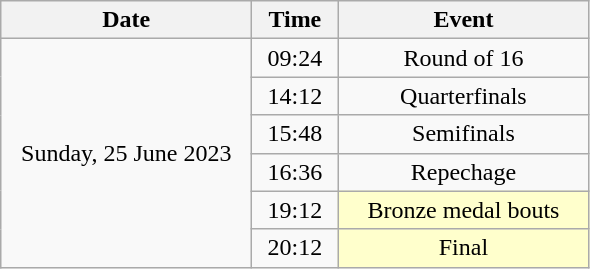<table class = "wikitable" style="text-align:center;">
<tr>
<th width=160>Date</th>
<th width=50>Time</th>
<th width=160>Event</th>
</tr>
<tr>
<td rowspan=6>Sunday, 25 June 2023</td>
<td>09:24</td>
<td>Round of 16</td>
</tr>
<tr>
<td>14:12</td>
<td>Quarterfinals</td>
</tr>
<tr>
<td>15:48</td>
<td>Semifinals</td>
</tr>
<tr>
<td>16:36</td>
<td>Repechage</td>
</tr>
<tr>
<td>19:12</td>
<td bgcolor=ffffcc>Bronze medal bouts</td>
</tr>
<tr>
<td>20:12</td>
<td bgcolor=ffffcc>Final</td>
</tr>
</table>
